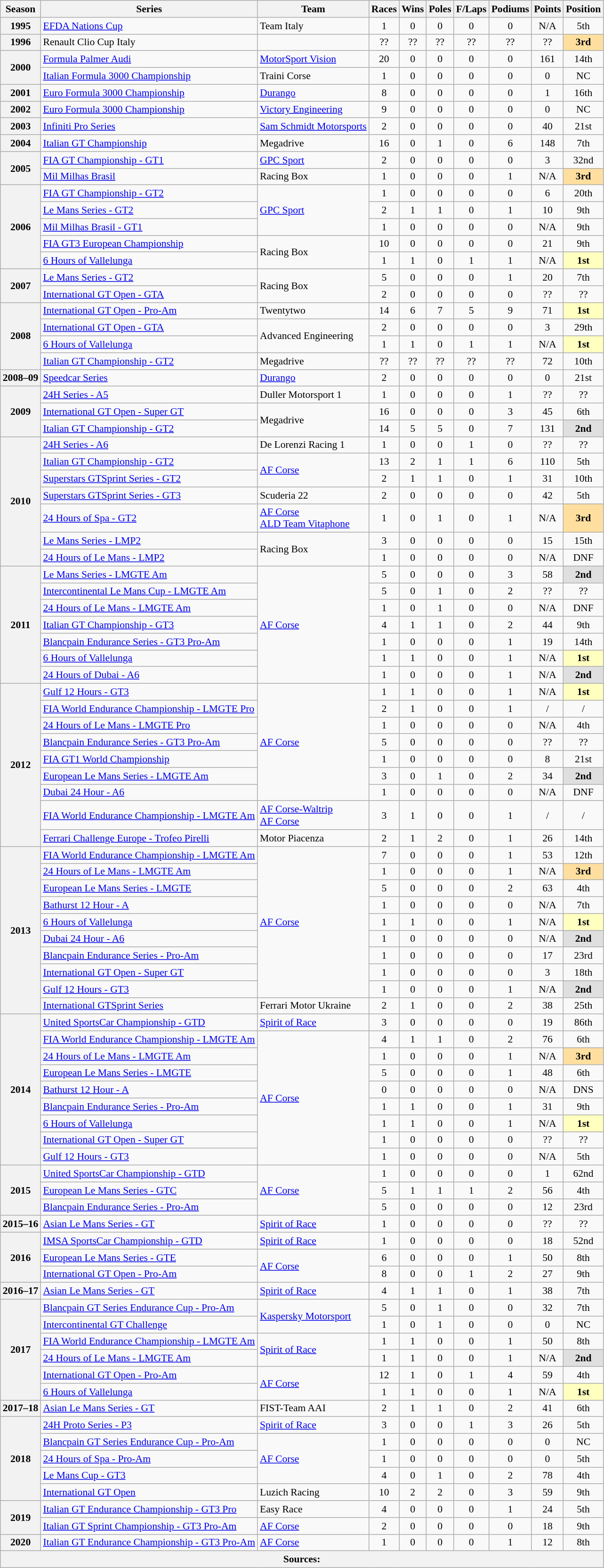<table class="wikitable" style="font-size: 90%; text-align:center">
<tr>
<th>Season</th>
<th>Series</th>
<th>Team</th>
<th>Races</th>
<th>Wins</th>
<th>Poles</th>
<th>F/Laps</th>
<th>Podiums</th>
<th>Points</th>
<th>Position</th>
</tr>
<tr>
<th>1995</th>
<td align=left><a href='#'>EFDA Nations Cup</a></td>
<td align="left">Team Italy</td>
<td>1</td>
<td>0</td>
<td>0</td>
<td>0</td>
<td>0</td>
<td>N/A</td>
<td>5th</td>
</tr>
<tr>
<th>1996</th>
<td align=left>Renault Clio Cup Italy</td>
<td align="left"></td>
<td>??</td>
<td>??</td>
<td>??</td>
<td>??</td>
<td>??</td>
<td>??</td>
<td style="background:#ffdf9f"><strong>3rd</strong></td>
</tr>
<tr>
<th rowspan="2">2000</th>
<td align=left><a href='#'>Formula Palmer Audi</a></td>
<td align="left"><a href='#'>MotorSport Vision</a></td>
<td>20</td>
<td>0</td>
<td>0</td>
<td>0</td>
<td>0</td>
<td>161</td>
<td>14th</td>
</tr>
<tr>
<td align=left><a href='#'>Italian Formula 3000 Championship</a></td>
<td align="left">Traini Corse</td>
<td>1</td>
<td>0</td>
<td>0</td>
<td>0</td>
<td>0</td>
<td>0</td>
<td>NC</td>
</tr>
<tr>
<th>2001</th>
<td align=left><a href='#'>Euro Formula 3000 Championship</a></td>
<td align="left"><a href='#'>Durango</a></td>
<td>8</td>
<td>0</td>
<td>0</td>
<td>0</td>
<td>0</td>
<td>1</td>
<td>16th</td>
</tr>
<tr>
<th>2002</th>
<td align=left><a href='#'>Euro Formula 3000 Championship</a></td>
<td align="left"><a href='#'>Victory Engineering</a></td>
<td>9</td>
<td>0</td>
<td>0</td>
<td>0</td>
<td>0</td>
<td>0</td>
<td>NC</td>
</tr>
<tr>
<th>2003</th>
<td align=left><a href='#'>Infiniti Pro Series</a></td>
<td align="left"><a href='#'>Sam Schmidt Motorsports</a></td>
<td>2</td>
<td>0</td>
<td>0</td>
<td>0</td>
<td>0</td>
<td>40</td>
<td>21st</td>
</tr>
<tr>
<th>2004</th>
<td align=left><a href='#'>Italian GT Championship</a></td>
<td align="left">Megadrive</td>
<td>16</td>
<td>0</td>
<td>1</td>
<td>0</td>
<td>6</td>
<td>148</td>
<td>7th</td>
</tr>
<tr>
<th rowspan="2">2005</th>
<td align=left><a href='#'>FIA GT Championship - GT1</a></td>
<td align="left"><a href='#'>GPC Sport</a></td>
<td>2</td>
<td>0</td>
<td>0</td>
<td>0</td>
<td>0</td>
<td>3</td>
<td>32nd</td>
</tr>
<tr>
<td align=left><a href='#'>Mil Milhas Brasil</a></td>
<td align="left">Racing Box</td>
<td>1</td>
<td>0</td>
<td>0</td>
<td>0</td>
<td>1</td>
<td>N/A</td>
<td style="background:#ffdf9f"><strong>3rd</strong></td>
</tr>
<tr>
<th rowspan="5">2006</th>
<td align=left><a href='#'>FIA GT Championship - GT2</a></td>
<td align="left" rowspan="3"><a href='#'>GPC Sport</a></td>
<td>1</td>
<td>0</td>
<td>0</td>
<td>0</td>
<td>0</td>
<td>6</td>
<td>20th</td>
</tr>
<tr>
<td align=left><a href='#'>Le Mans Series - GT2</a></td>
<td>2</td>
<td>1</td>
<td>1</td>
<td>0</td>
<td>1</td>
<td>10</td>
<td>9th</td>
</tr>
<tr>
<td align=left><a href='#'>Mil Milhas Brasil - GT1</a></td>
<td>1</td>
<td>0</td>
<td>0</td>
<td>0</td>
<td>0</td>
<td>N/A</td>
<td>9th</td>
</tr>
<tr>
<td align=left><a href='#'>FIA GT3 European Championship</a></td>
<td align="left" rowspan="2">Racing Box</td>
<td>10</td>
<td>0</td>
<td>0</td>
<td>0</td>
<td>0</td>
<td>21</td>
<td>9th</td>
</tr>
<tr>
<td align=left><a href='#'>6 Hours of Vallelunga</a></td>
<td>1</td>
<td>1</td>
<td>0</td>
<td>1</td>
<td>1</td>
<td>N/A</td>
<td style="background:#FFFFBF"><strong>1st</strong></td>
</tr>
<tr>
<th rowspan="2">2007</th>
<td align=left><a href='#'>Le Mans Series - GT2</a></td>
<td align="left" rowspan="2">Racing Box</td>
<td>5</td>
<td>0</td>
<td>0</td>
<td>0</td>
<td>1</td>
<td>20</td>
<td>7th</td>
</tr>
<tr>
<td align=left><a href='#'>International GT Open - GTA</a></td>
<td>2</td>
<td>0</td>
<td>0</td>
<td>0</td>
<td>0</td>
<td>??</td>
<td>??</td>
</tr>
<tr>
<th rowspan="4">2008</th>
<td align=left><a href='#'>International GT Open - Pro-Am</a></td>
<td align="left">Twentytwo</td>
<td>14</td>
<td>6</td>
<td>7</td>
<td>5</td>
<td>9</td>
<td>71</td>
<td style="background:#FFFFBF"><strong>1st</strong></td>
</tr>
<tr>
<td align=left><a href='#'>International GT Open - GTA</a></td>
<td align="left" rowspan="2">Advanced Engineering</td>
<td>2</td>
<td>0</td>
<td>0</td>
<td>0</td>
<td>0</td>
<td>3</td>
<td>29th</td>
</tr>
<tr>
<td align=left><a href='#'>6 Hours of Vallelunga</a></td>
<td>1</td>
<td>1</td>
<td>0</td>
<td>1</td>
<td>1</td>
<td>N/A</td>
<td style="background:#FFFFBF"><strong>1st</strong></td>
</tr>
<tr>
<td align=left><a href='#'>Italian GT Championship - GT2</a></td>
<td align="left">Megadrive</td>
<td>??</td>
<td>??</td>
<td>??</td>
<td>??</td>
<td>??</td>
<td>72</td>
<td>10th</td>
</tr>
<tr>
<th>2008–09</th>
<td align=left><a href='#'>Speedcar Series</a></td>
<td align="left"><a href='#'>Durango</a></td>
<td>2</td>
<td>0</td>
<td>0</td>
<td>0</td>
<td>0</td>
<td>0</td>
<td>21st</td>
</tr>
<tr>
<th rowspan="3">2009</th>
<td align=left><a href='#'>24H Series - A5</a></td>
<td align="left">Duller Motorsport 1</td>
<td>1</td>
<td>0</td>
<td>0</td>
<td>0</td>
<td>1</td>
<td>??</td>
<td>??</td>
</tr>
<tr>
<td align=left><a href='#'>International GT Open - Super GT</a></td>
<td align="left" rowspan="2">Megadrive</td>
<td>16</td>
<td>0</td>
<td>0</td>
<td>0</td>
<td>3</td>
<td>45</td>
<td>6th</td>
</tr>
<tr>
<td align=left><a href='#'>Italian GT Championship - GT2</a></td>
<td>14</td>
<td>5</td>
<td>5</td>
<td>0</td>
<td>7</td>
<td>131</td>
<td style="background:#dfdfdf"><strong>2nd</strong></td>
</tr>
<tr>
<th rowspan="7">2010</th>
<td align=left><a href='#'>24H Series - A6</a></td>
<td align="left">De Lorenzi Racing 1</td>
<td>1</td>
<td>0</td>
<td>0</td>
<td>1</td>
<td>0</td>
<td>??</td>
<td>??</td>
</tr>
<tr>
<td align=left><a href='#'>Italian GT Championship - GT2</a></td>
<td align="left" rowspan="2"><a href='#'>AF Corse</a></td>
<td>13</td>
<td>2</td>
<td>1</td>
<td>1</td>
<td>6</td>
<td>110</td>
<td>5th</td>
</tr>
<tr>
<td align=left><a href='#'>Superstars GTSprint Series - GT2</a></td>
<td>2</td>
<td>1</td>
<td>1</td>
<td>0</td>
<td>1</td>
<td>31</td>
<td>10th</td>
</tr>
<tr>
<td align=left><a href='#'>Superstars GTSprint Series - GT3</a></td>
<td align="left">Scuderia 22</td>
<td>2</td>
<td>0</td>
<td>0</td>
<td>0</td>
<td>0</td>
<td>42</td>
<td>5th</td>
</tr>
<tr>
<td align=left><a href='#'>24 Hours of Spa - GT2</a></td>
<td align="left"><a href='#'>AF Corse</a><br><a href='#'>ALD Team Vitaphone</a></td>
<td>1</td>
<td>0</td>
<td>1</td>
<td>0</td>
<td>1</td>
<td>N/A</td>
<td style="background:#ffdf9f"><strong>3rd</strong></td>
</tr>
<tr>
<td align=left><a href='#'>Le Mans Series - LMP2</a></td>
<td align="left" rowspan="2">Racing Box</td>
<td>3</td>
<td>0</td>
<td>0</td>
<td>0</td>
<td>0</td>
<td>15</td>
<td>15th</td>
</tr>
<tr>
<td align=left><a href='#'>24 Hours of Le Mans - LMP2</a></td>
<td>1</td>
<td>0</td>
<td>0</td>
<td>0</td>
<td>0</td>
<td>N/A</td>
<td>DNF</td>
</tr>
<tr>
<th rowspan="7">2011</th>
<td align=left><a href='#'>Le Mans Series - LMGTE Am</a></td>
<td align="left" rowspan="7"><a href='#'>AF Corse</a></td>
<td>5</td>
<td>0</td>
<td>0</td>
<td>0</td>
<td>3</td>
<td>58</td>
<td style="background:#dfdfdf"><strong>2nd</strong></td>
</tr>
<tr>
<td align=left><a href='#'>Intercontinental Le Mans Cup - LMGTE Am</a></td>
<td>5</td>
<td>0</td>
<td>1</td>
<td>0</td>
<td>2</td>
<td>??</td>
<td>??</td>
</tr>
<tr>
<td align=left><a href='#'>24 Hours of Le Mans - LMGTE Am</a></td>
<td>1</td>
<td>0</td>
<td>1</td>
<td>0</td>
<td>0</td>
<td>N/A</td>
<td>DNF</td>
</tr>
<tr>
<td align=left><a href='#'>Italian GT Championship - GT3</a></td>
<td>4</td>
<td>1</td>
<td>1</td>
<td>0</td>
<td>2</td>
<td>44</td>
<td>9th</td>
</tr>
<tr>
<td align=left><a href='#'>Blancpain Endurance Series - GT3 Pro-Am</a></td>
<td>1</td>
<td>0</td>
<td>0</td>
<td>0</td>
<td>1</td>
<td>19</td>
<td>14th</td>
</tr>
<tr>
<td align=left><a href='#'>6 Hours of Vallelunga</a></td>
<td>1</td>
<td>1</td>
<td>0</td>
<td>0</td>
<td>1</td>
<td>N/A</td>
<td style="background:#FFFFBF"><strong>1st</strong></td>
</tr>
<tr>
<td align=left><a href='#'>24 Hours of Dubai - A6</a></td>
<td>1</td>
<td>0</td>
<td>0</td>
<td>0</td>
<td>1</td>
<td>N/A</td>
<td style="background:#dfdfdf"><strong>2nd</strong></td>
</tr>
<tr>
<th rowspan="9">2012</th>
<td align=left><a href='#'>Gulf 12 Hours - GT3</a></td>
<td align="left" rowspan="7"><a href='#'>AF Corse</a></td>
<td>1</td>
<td>1</td>
<td>0</td>
<td>0</td>
<td>1</td>
<td>N/A</td>
<td style="background:#FFFFBF"><strong>1st</strong></td>
</tr>
<tr>
<td align=left><a href='#'>FIA World Endurance Championship - LMGTE Pro</a></td>
<td>2</td>
<td>1</td>
<td>0</td>
<td>0</td>
<td>1</td>
<td>/</td>
<td>/</td>
</tr>
<tr>
<td align=left><a href='#'>24 Hours of Le Mans - LMGTE Pro</a></td>
<td>1</td>
<td>0</td>
<td>0</td>
<td>0</td>
<td>0</td>
<td>N/A</td>
<td>4th</td>
</tr>
<tr>
<td align=left><a href='#'>Blancpain Endurance Series - GT3 Pro-Am</a></td>
<td>5</td>
<td>0</td>
<td>0</td>
<td>0</td>
<td>0</td>
<td>??</td>
<td>??</td>
</tr>
<tr>
<td align=left><a href='#'>FIA GT1 World Championship</a></td>
<td>1</td>
<td>0</td>
<td>0</td>
<td>0</td>
<td>0</td>
<td>8</td>
<td>21st</td>
</tr>
<tr>
<td align=left><a href='#'>European Le Mans Series - LMGTE Am</a></td>
<td>3</td>
<td>0</td>
<td>1</td>
<td>0</td>
<td>2</td>
<td>34</td>
<td style="background:#dfdfdf"><strong>2nd</strong></td>
</tr>
<tr>
<td align=left><a href='#'>Dubai 24 Hour - A6</a></td>
<td>1</td>
<td>0</td>
<td>0</td>
<td>0</td>
<td>0</td>
<td>N/A</td>
<td>DNF</td>
</tr>
<tr>
<td align=left><a href='#'>FIA World Endurance Championship - LMGTE Am</a></td>
<td align="left"><a href='#'>AF Corse-Waltrip</a><br><a href='#'>AF Corse</a></td>
<td>3</td>
<td>1</td>
<td>0</td>
<td>0</td>
<td>1</td>
<td>/</td>
<td>/</td>
</tr>
<tr>
<td align=left><a href='#'>Ferrari Challenge Europe - Trofeo Pirelli</a></td>
<td align="left">Motor Piacenza</td>
<td>2</td>
<td>1</td>
<td>2</td>
<td>0</td>
<td>1</td>
<td>26</td>
<td>14th</td>
</tr>
<tr>
<th rowspan="10">2013</th>
<td align=left><a href='#'>FIA World Endurance Championship - LMGTE Am</a></td>
<td align="left" rowspan="9"><a href='#'>AF Corse</a></td>
<td>7</td>
<td>0</td>
<td>0</td>
<td>0</td>
<td>1</td>
<td>53</td>
<td>12th</td>
</tr>
<tr>
<td align=left><a href='#'>24 Hours of Le Mans - LMGTE Am</a></td>
<td>1</td>
<td>0</td>
<td>0</td>
<td>0</td>
<td>1</td>
<td>N/A</td>
<td style="background:#ffdf9f"><strong>3rd</strong></td>
</tr>
<tr>
<td align=left><a href='#'>European Le Mans Series - LMGTE</a></td>
<td>5</td>
<td>0</td>
<td>0</td>
<td>0</td>
<td>2</td>
<td>63</td>
<td>4th</td>
</tr>
<tr>
<td align=left><a href='#'>Bathurst 12 Hour - A</a></td>
<td>1</td>
<td>0</td>
<td>0</td>
<td>0</td>
<td>0</td>
<td>N/A</td>
<td>7th</td>
</tr>
<tr>
<td align=left><a href='#'>6 Hours of Vallelunga</a></td>
<td>1</td>
<td>1</td>
<td>0</td>
<td>0</td>
<td>1</td>
<td>N/A</td>
<td style="background:#FFFFBF"><strong>1st</strong></td>
</tr>
<tr>
<td align=left><a href='#'>Dubai 24 Hour - A6</a></td>
<td>1</td>
<td>0</td>
<td>0</td>
<td>0</td>
<td>0</td>
<td>N/A</td>
<td style="background:#dfdfdf"><strong>2nd</strong></td>
</tr>
<tr>
<td align=left><a href='#'>Blancpain Endurance Series - Pro-Am</a></td>
<td>1</td>
<td>0</td>
<td>0</td>
<td>0</td>
<td>0</td>
<td>17</td>
<td>23rd</td>
</tr>
<tr>
<td align=left><a href='#'>International GT Open - Super GT</a></td>
<td>1</td>
<td>0</td>
<td>0</td>
<td>0</td>
<td>0</td>
<td>3</td>
<td>18th</td>
</tr>
<tr>
<td align=left><a href='#'>Gulf 12 Hours - GT3</a></td>
<td>1</td>
<td>0</td>
<td>0</td>
<td>0</td>
<td>1</td>
<td>N/A</td>
<td style="background:#dfdfdf"><strong>2nd</strong></td>
</tr>
<tr>
<td align=left><a href='#'>International GTSprint Series</a></td>
<td align="left">Ferrari Motor Ukraine</td>
<td>2</td>
<td>1</td>
<td>0</td>
<td>0</td>
<td>2</td>
<td>38</td>
<td>25th</td>
</tr>
<tr>
<th rowspan="9">2014</th>
<td align=left><a href='#'>United SportsCar Championship - GTD</a></td>
<td align="left"><a href='#'>Spirit of Race</a></td>
<td>3</td>
<td>0</td>
<td>0</td>
<td>0</td>
<td>0</td>
<td>19</td>
<td>86th</td>
</tr>
<tr>
<td align=left><a href='#'>FIA World Endurance Championship - LMGTE Am</a></td>
<td align="left" rowspan="8"><a href='#'>AF Corse</a></td>
<td>4</td>
<td>1</td>
<td>1</td>
<td>0</td>
<td>2</td>
<td>76</td>
<td>6th</td>
</tr>
<tr>
<td align=left><a href='#'>24 Hours of Le Mans - LMGTE Am</a></td>
<td>1</td>
<td>0</td>
<td>0</td>
<td>0</td>
<td>1</td>
<td>N/A</td>
<td style="background:#ffdf9f"><strong>3rd</strong></td>
</tr>
<tr>
<td align=left><a href='#'>European Le Mans Series - LMGTE</a></td>
<td>5</td>
<td>0</td>
<td>0</td>
<td>0</td>
<td>1</td>
<td>48</td>
<td>6th</td>
</tr>
<tr>
<td align=left><a href='#'>Bathurst 12 Hour - A</a></td>
<td>0</td>
<td>0</td>
<td>0</td>
<td>0</td>
<td>0</td>
<td>N/A</td>
<td>DNS</td>
</tr>
<tr>
<td align=left><a href='#'>Blancpain Endurance Series - Pro-Am</a></td>
<td>1</td>
<td>1</td>
<td>0</td>
<td>0</td>
<td>1</td>
<td>31</td>
<td>9th</td>
</tr>
<tr>
<td align=left><a href='#'>6 Hours of Vallelunga</a></td>
<td>1</td>
<td>1</td>
<td>0</td>
<td>0</td>
<td>1</td>
<td>N/A</td>
<td style="background:#FFFFBF"><strong>1st</strong></td>
</tr>
<tr>
<td align=left><a href='#'>International GT Open - Super GT</a></td>
<td>1</td>
<td>0</td>
<td>0</td>
<td>0</td>
<td>0</td>
<td>??</td>
<td>??</td>
</tr>
<tr>
<td align=left><a href='#'>Gulf 12 Hours - GT3</a></td>
<td>1</td>
<td>0</td>
<td>0</td>
<td>0</td>
<td>0</td>
<td>N/A</td>
<td>5th</td>
</tr>
<tr>
<th rowspan="3">2015</th>
<td align=left><a href='#'>United SportsCar Championship - GTD</a></td>
<td align="left" rowspan="3"><a href='#'>AF Corse</a></td>
<td>1</td>
<td>0</td>
<td>0</td>
<td>0</td>
<td>0</td>
<td>1</td>
<td>62nd</td>
</tr>
<tr>
<td align=left><a href='#'>European Le Mans Series - GTC</a></td>
<td>5</td>
<td>1</td>
<td>1</td>
<td>1</td>
<td>2</td>
<td>56</td>
<td>4th</td>
</tr>
<tr>
<td align=left><a href='#'>Blancpain Endurance Series - Pro-Am</a></td>
<td>5</td>
<td>0</td>
<td>0</td>
<td>0</td>
<td>0</td>
<td>12</td>
<td>23rd</td>
</tr>
<tr>
<th>2015–16</th>
<td align=left><a href='#'>Asian Le Mans Series - GT</a></td>
<td align="left"><a href='#'>Spirit of Race</a></td>
<td>1</td>
<td>0</td>
<td>0</td>
<td>0</td>
<td>0</td>
<td>??</td>
<td>??</td>
</tr>
<tr>
<th rowspan="3">2016</th>
<td align=left><a href='#'>IMSA SportsCar Championship - GTD</a></td>
<td align="left"><a href='#'>Spirit of Race</a></td>
<td>1</td>
<td>0</td>
<td>0</td>
<td>0</td>
<td>0</td>
<td>18</td>
<td>52nd</td>
</tr>
<tr>
<td align=left><a href='#'>European Le Mans Series - GTE</a></td>
<td align="left" rowspan="2"><a href='#'>AF Corse</a></td>
<td>6</td>
<td>0</td>
<td>0</td>
<td>0</td>
<td>1</td>
<td>50</td>
<td>8th</td>
</tr>
<tr>
<td align=left><a href='#'>International GT Open - Pro-Am</a></td>
<td>8</td>
<td>0</td>
<td>0</td>
<td>1</td>
<td>2</td>
<td>27</td>
<td>9th</td>
</tr>
<tr>
<th>2016–17</th>
<td align=left><a href='#'>Asian Le Mans Series - GT</a></td>
<td align="left"><a href='#'>Spirit of Race</a></td>
<td>4</td>
<td>1</td>
<td>1</td>
<td>0</td>
<td>1</td>
<td>38</td>
<td>7th</td>
</tr>
<tr>
<th rowspan="6">2017</th>
<td align=left><a href='#'>Blancpain GT Series Endurance Cup - Pro-Am</a></td>
<td align="left" rowspan="2"><a href='#'>Kaspersky Motorsport</a></td>
<td>5</td>
<td>0</td>
<td>1</td>
<td>0</td>
<td>0</td>
<td>32</td>
<td>7th</td>
</tr>
<tr>
<td align=left><a href='#'>Intercontinental GT Challenge</a></td>
<td>1</td>
<td>0</td>
<td>1</td>
<td>0</td>
<td>0</td>
<td>0</td>
<td>NC</td>
</tr>
<tr>
<td align=left><a href='#'>FIA World Endurance Championship - LMGTE Am</a></td>
<td align="left" rowspan="2"><a href='#'>Spirit of Race</a></td>
<td>1</td>
<td>1</td>
<td>0</td>
<td>0</td>
<td>1</td>
<td>50</td>
<td>8th</td>
</tr>
<tr>
<td align=left><a href='#'>24 Hours of Le Mans - LMGTE Am</a></td>
<td>1</td>
<td>1</td>
<td>0</td>
<td>0</td>
<td>1</td>
<td>N/A</td>
<td style="background:#DFDFDF"><strong>2nd</strong></td>
</tr>
<tr>
<td align=left><a href='#'>International GT Open - Pro-Am</a></td>
<td align="left" rowspan="2"><a href='#'>AF Corse</a></td>
<td>12</td>
<td>1</td>
<td>0</td>
<td>1</td>
<td>4</td>
<td>59</td>
<td>4th</td>
</tr>
<tr>
<td align=left><a href='#'>6 Hours of Vallelunga</a></td>
<td>1</td>
<td>1</td>
<td>0</td>
<td>0</td>
<td>1</td>
<td>N/A</td>
<td style="background:#FFFFBF"><strong>1st</strong></td>
</tr>
<tr>
<th>2017–18</th>
<td align=left><a href='#'>Asian Le Mans Series - GT</a></td>
<td align="left">FIST-Team AAI</td>
<td>2</td>
<td>1</td>
<td>1</td>
<td>0</td>
<td>2</td>
<td>41</td>
<td>6th</td>
</tr>
<tr>
<th rowspan="5">2018</th>
<td align=left><a href='#'>24H Proto Series - P3</a></td>
<td align="left"><a href='#'>Spirit of Race</a></td>
<td>3</td>
<td>0</td>
<td>0</td>
<td>1</td>
<td>3</td>
<td>26</td>
<td>5th</td>
</tr>
<tr>
<td align=left><a href='#'>Blancpain GT Series Endurance Cup - Pro-Am</a></td>
<td align="left" rowspan="3"><a href='#'>AF Corse</a></td>
<td>1</td>
<td>0</td>
<td>0</td>
<td>0</td>
<td>0</td>
<td>0</td>
<td>NC</td>
</tr>
<tr>
<td align=left><a href='#'>24 Hours of Spa - Pro-Am</a></td>
<td>1</td>
<td>0</td>
<td>0</td>
<td>0</td>
<td>0</td>
<td>0</td>
<td>5th</td>
</tr>
<tr>
<td align=left><a href='#'>Le Mans Cup - GT3</a></td>
<td>4</td>
<td>0</td>
<td>1</td>
<td>0</td>
<td>2</td>
<td>78</td>
<td>4th</td>
</tr>
<tr>
<td align=left><a href='#'>International GT Open</a></td>
<td align="left">Luzich Racing</td>
<td>10</td>
<td>2</td>
<td>2</td>
<td>0</td>
<td>3</td>
<td>59</td>
<td>9th</td>
</tr>
<tr>
<th rowspan="2">2019</th>
<td align=left><a href='#'>Italian GT Endurance Championship - GT3 Pro</a></td>
<td align="left">Easy Race</td>
<td>4</td>
<td>0</td>
<td>0</td>
<td>0</td>
<td>1</td>
<td>24</td>
<td>5th</td>
</tr>
<tr>
<td align=left><a href='#'>Italian GT Sprint Championship - GT3 Pro-Am</a></td>
<td align="left"><a href='#'>AF Corse</a></td>
<td>2</td>
<td>0</td>
<td>0</td>
<td>0</td>
<td>0</td>
<td>18</td>
<td>9th</td>
</tr>
<tr>
<th>2020</th>
<td align=left><a href='#'>Italian GT Endurance Championship - GT3 Pro-Am</a></td>
<td align="left"><a href='#'>AF Corse</a></td>
<td>1</td>
<td>0</td>
<td>0</td>
<td>0</td>
<td>1</td>
<td>12</td>
<td>8th</td>
</tr>
<tr>
<th colspan="10">Sources:</th>
</tr>
</table>
